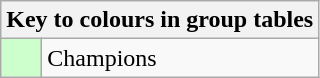<table class="wikitable" style="text-align: center;">
<tr>
<th colspan="2">Key to colours in group tables</th>
</tr>
<tr>
<td style="background:#ccffcc; width:20px;"></td>
<td align="left">Champions</td>
</tr>
</table>
